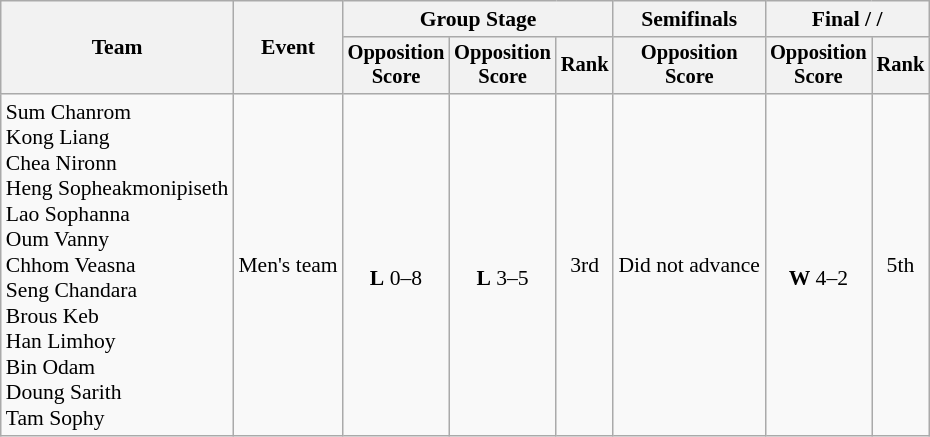<table class="wikitable" style="font-size:90%">
<tr>
<th rowspan=2>Team</th>
<th rowspan=2>Event</th>
<th colspan=3>Group Stage</th>
<th>Semifinals</th>
<th colspan=2>Final /  / </th>
</tr>
<tr style="font-size:95%">
<th>Opposition<br>Score</th>
<th>Opposition<br>Score</th>
<th>Rank</th>
<th>Opposition<br>Score</th>
<th>Opposition<br>Score</th>
<th>Rank</th>
</tr>
<tr style="text-align:center">
<td style="text-align:left">Sum Chanrom<br>Kong Liang<br>Chea Nironn<br>Heng Sopheakmonipiseth<br>Lao Sophanna<br>Oum Vanny<br>Chhom Veasna<br>Seng Chandara<br>Brous Keb<br>Han Limhoy<br>Bin Odam<br>Doung Sarith<br>Tam Sophy</td>
<td style="text-align:left">Men's team</td>
<td><br><strong>L</strong> 0–8</td>
<td><br><strong>L</strong> 3–5</td>
<td>3rd</td>
<td>Did not advance</td>
<td><br><strong>W</strong> 4–2</td>
<td>5th</td>
</tr>
</table>
